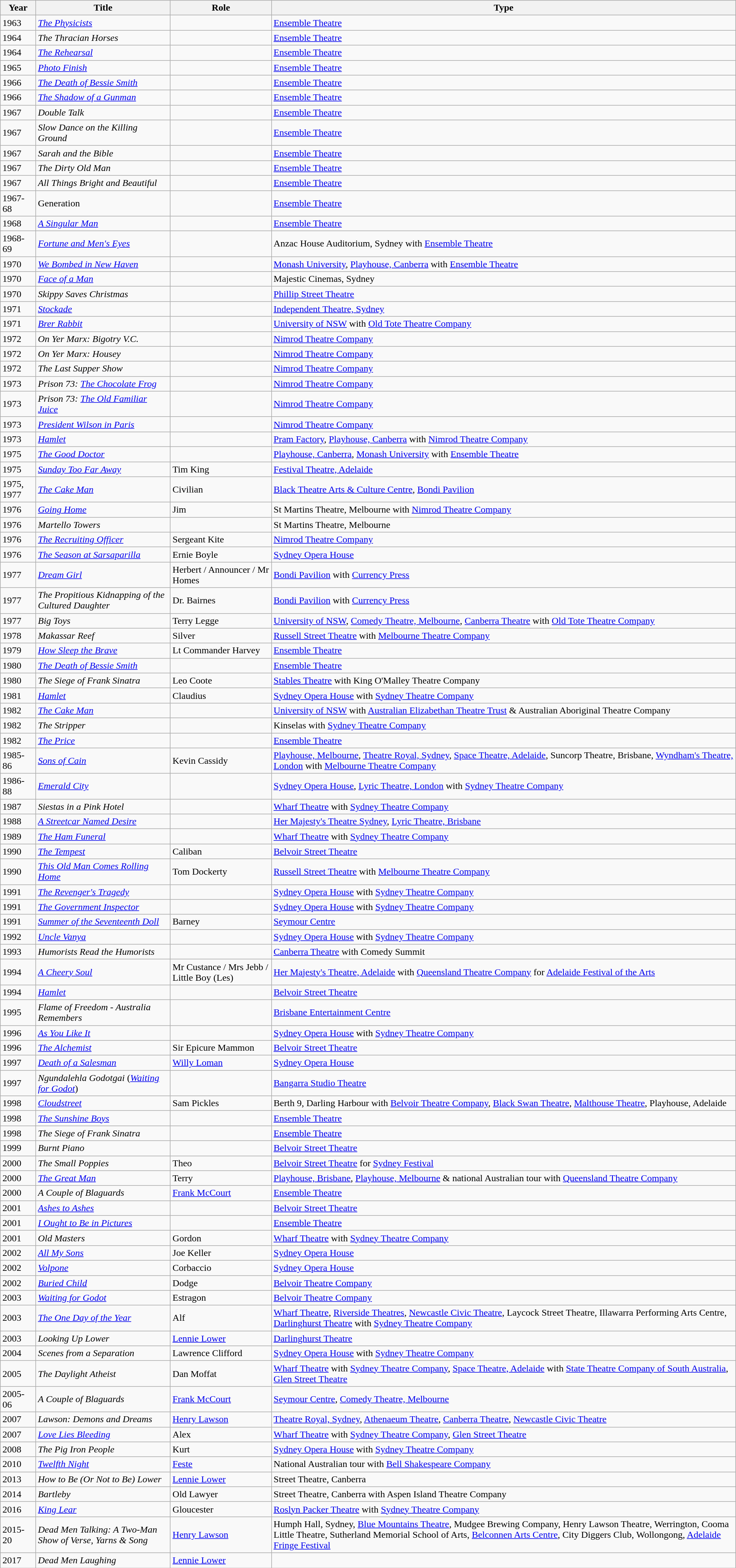<table class="wikitable">
<tr>
<th>Year</th>
<th>Title</th>
<th>Role</th>
<th>Type</th>
</tr>
<tr>
<td>1963</td>
<td><em><a href='#'>The Physicists</a></em></td>
<td></td>
<td><a href='#'>Ensemble Theatre</a></td>
</tr>
<tr>
<td>1964</td>
<td><em>The Thracian Horses</em></td>
<td></td>
<td><a href='#'>Ensemble Theatre</a></td>
</tr>
<tr>
<td>1964</td>
<td><em><a href='#'>The Rehearsal</a></em></td>
<td></td>
<td><a href='#'>Ensemble Theatre</a></td>
</tr>
<tr>
<td>1965</td>
<td><em><a href='#'>Photo Finish</a></em></td>
<td></td>
<td><a href='#'>Ensemble Theatre</a></td>
</tr>
<tr>
<td>1966</td>
<td><em><a href='#'>The Death of Bessie Smith</a></em></td>
<td></td>
<td><a href='#'>Ensemble Theatre</a></td>
</tr>
<tr>
<td>1966</td>
<td><em><a href='#'>The Shadow of a Gunman</a></em></td>
<td></td>
<td><a href='#'>Ensemble Theatre</a></td>
</tr>
<tr>
<td>1967</td>
<td><em>Double Talk</em></td>
<td></td>
<td><a href='#'>Ensemble Theatre</a></td>
</tr>
<tr>
<td>1967</td>
<td><em>Slow Dance on the Killing Ground</em></td>
<td></td>
<td><a href='#'>Ensemble Theatre</a></td>
</tr>
<tr>
<td>1967</td>
<td><em>Sarah and the Bible</em></td>
<td></td>
<td><a href='#'>Ensemble Theatre</a></td>
</tr>
<tr>
<td>1967</td>
<td><em>The Dirty Old Man</em></td>
<td></td>
<td><a href='#'>Ensemble Theatre</a></td>
</tr>
<tr>
<td>1967</td>
<td><em>All Things Bright and Beautiful</em></td>
<td></td>
<td><a href='#'>Ensemble Theatre</a></td>
</tr>
<tr>
<td>1967-68</td>
<td>Generation</td>
<td></td>
<td><a href='#'>Ensemble Theatre</a></td>
</tr>
<tr>
<td>1968</td>
<td><em><a href='#'>A Singular Man</a></em></td>
<td></td>
<td><a href='#'>Ensemble Theatre</a></td>
</tr>
<tr>
<td>1968-69</td>
<td><em><a href='#'>Fortune and Men's Eyes</a></em></td>
<td></td>
<td>Anzac House Auditorium, Sydney with <a href='#'>Ensemble Theatre</a></td>
</tr>
<tr>
<td>1970</td>
<td><em><a href='#'>We Bombed in New Haven</a></em></td>
<td></td>
<td><a href='#'>Monash University</a>, <a href='#'>Playhouse, Canberra</a> with <a href='#'>Ensemble Theatre</a></td>
</tr>
<tr>
<td>1970</td>
<td><em><a href='#'>Face of a Man</a></em></td>
<td></td>
<td>Majestic Cinemas, Sydney</td>
</tr>
<tr>
<td>1970</td>
<td><em>Skippy Saves Christmas</em></td>
<td></td>
<td><a href='#'>Phillip Street Theatre</a></td>
</tr>
<tr>
<td>1971</td>
<td><em><a href='#'>Stockade</a></em></td>
<td></td>
<td><a href='#'>Independent Theatre, Sydney</a></td>
</tr>
<tr>
<td>1971</td>
<td><em><a href='#'>Brer Rabbit</a></em></td>
<td></td>
<td><a href='#'>University of NSW</a> with <a href='#'>Old Tote Theatre Company</a></td>
</tr>
<tr>
<td>1972</td>
<td><em>On Yer Marx: Bigotry V.C.</em></td>
<td></td>
<td><a href='#'>Nimrod Theatre Company</a></td>
</tr>
<tr>
<td>1972</td>
<td><em>On Yer Marx: Housey</em></td>
<td></td>
<td><a href='#'>Nimrod Theatre Company</a></td>
</tr>
<tr>
<td>1972</td>
<td><em>The Last Supper Show</em></td>
<td></td>
<td><a href='#'>Nimrod Theatre Company</a></td>
</tr>
<tr>
<td>1973</td>
<td><em>Prison 73: <a href='#'>The Chocolate Frog</a></em> </td>
<td></td>
<td><a href='#'>Nimrod Theatre Company</a></td>
</tr>
<tr>
<td>1973</td>
<td><em>Prison 73: <a href='#'>The Old Familiar Juice</a></em></td>
<td></td>
<td><a href='#'>Nimrod Theatre Company</a></td>
</tr>
<tr>
<td>1973</td>
<td><em><a href='#'>President Wilson in Paris</a></em> </td>
<td></td>
<td><a href='#'>Nimrod Theatre Company</a></td>
</tr>
<tr>
<td>1973</td>
<td><em><a href='#'>Hamlet</a></em></td>
<td></td>
<td><a href='#'>Pram Factory</a>, <a href='#'>Playhouse, Canberra</a> with <a href='#'>Nimrod Theatre Company</a></td>
</tr>
<tr>
<td>1975</td>
<td><em><a href='#'>The Good Doctor</a></em></td>
<td></td>
<td><a href='#'>Playhouse, Canberra</a>, <a href='#'>Monash University</a> with <a href='#'>Ensemble Theatre</a></td>
</tr>
<tr>
<td>1975</td>
<td><em><a href='#'>Sunday Too Far Away</a></em></td>
<td>Tim King</td>
<td><a href='#'>Festival Theatre, Adelaide</a></td>
</tr>
<tr>
<td>1975, 1977</td>
<td><em><a href='#'>The Cake Man</a></em></td>
<td>Civilian</td>
<td><a href='#'>Black Theatre Arts & Culture Centre</a>, <a href='#'>Bondi Pavilion</a></td>
</tr>
<tr>
<td>1976</td>
<td><em><a href='#'>Going Home</a></em></td>
<td>Jim</td>
<td>St Martins Theatre, Melbourne with <a href='#'>Nimrod Theatre Company</a></td>
</tr>
<tr>
<td>1976</td>
<td><em>Martello Towers</em></td>
<td></td>
<td>St Martins Theatre, Melbourne</td>
</tr>
<tr>
<td>1976</td>
<td><em><a href='#'>The Recruiting Officer</a></em></td>
<td>Sergeant Kite</td>
<td><a href='#'>Nimrod Theatre Company</a></td>
</tr>
<tr>
<td>1976</td>
<td><em><a href='#'>The Season at Sarsaparilla</a></em></td>
<td>Ernie Boyle</td>
<td><a href='#'>Sydney Opera House</a></td>
</tr>
<tr>
<td>1977</td>
<td><em><a href='#'>Dream Girl</a></em></td>
<td>Herbert / Announcer / Mr Homes</td>
<td><a href='#'>Bondi Pavilion</a> with <a href='#'>Currency Press</a></td>
</tr>
<tr>
<td>1977</td>
<td><em>The Propitious Kidnapping of the Cultured Daughter</em></td>
<td>Dr. Bairnes</td>
<td><a href='#'>Bondi Pavilion</a> with <a href='#'>Currency Press</a></td>
</tr>
<tr>
<td>1977</td>
<td><em>Big Toys</em></td>
<td>Terry Legge</td>
<td><a href='#'>University of NSW</a>, <a href='#'>Comedy Theatre, Melbourne</a>, <a href='#'>Canberra Theatre</a> with <a href='#'>Old Tote Theatre Company</a></td>
</tr>
<tr>
<td>1978</td>
<td><em>Makassar Reef</em></td>
<td>Silver</td>
<td><a href='#'>Russell Street Theatre</a> with <a href='#'>Melbourne Theatre Company</a></td>
</tr>
<tr>
<td>1979</td>
<td><em><a href='#'>How Sleep the Brave</a></em></td>
<td>Lt Commander Harvey</td>
<td><a href='#'>Ensemble Theatre</a></td>
</tr>
<tr>
<td>1980</td>
<td><em><a href='#'>The Death of Bessie Smith</a></em></td>
<td></td>
<td><a href='#'>Ensemble Theatre</a></td>
</tr>
<tr>
<td>1980</td>
<td><em>The Siege of Frank Sinatra</em></td>
<td>Leo Coote</td>
<td><a href='#'>Stables Theatre</a> with King O'Malley Theatre Company</td>
</tr>
<tr>
<td>1981</td>
<td><em><a href='#'>Hamlet</a></em></td>
<td>Claudius</td>
<td><a href='#'>Sydney Opera House</a> with <a href='#'>Sydney Theatre Company</a></td>
</tr>
<tr>
<td>1982</td>
<td><em><a href='#'>The Cake Man</a></em></td>
<td></td>
<td><a href='#'>University of NSW</a> with <a href='#'>Australian Elizabethan Theatre Trust</a> & Australian Aboriginal Theatre Company</td>
</tr>
<tr>
<td>1982</td>
<td><em>The Stripper</em></td>
<td></td>
<td>Kinselas with <a href='#'>Sydney Theatre Company</a></td>
</tr>
<tr>
<td>1982</td>
<td><em><a href='#'>The Price</a></em></td>
<td></td>
<td><a href='#'>Ensemble Theatre</a></td>
</tr>
<tr>
<td>1985-86</td>
<td><em><a href='#'>Sons of Cain</a></em></td>
<td>Kevin Cassidy</td>
<td><a href='#'>Playhouse, Melbourne</a>, <a href='#'>Theatre Royal, Sydney</a>, <a href='#'>Space Theatre, Adelaide</a>, Suncorp Theatre, Brisbane, <a href='#'>Wyndham's Theatre, London</a> with <a href='#'>Melbourne Theatre Company</a></td>
</tr>
<tr>
<td>1986-88</td>
<td><em><a href='#'>Emerald City</a></em></td>
<td></td>
<td><a href='#'>Sydney Opera House</a>, <a href='#'>Lyric Theatre, London</a> with <a href='#'>Sydney Theatre Company</a></td>
</tr>
<tr>
<td>1987</td>
<td><em>Siestas in a Pink Hotel</em></td>
<td></td>
<td><a href='#'>Wharf Theatre</a> with <a href='#'>Sydney Theatre Company</a></td>
</tr>
<tr>
<td>1988</td>
<td><em><a href='#'>A Streetcar Named Desire</a></em></td>
<td></td>
<td><a href='#'>Her Majesty's Theatre Sydney</a>, <a href='#'>Lyric Theatre, Brisbane</a></td>
</tr>
<tr>
<td>1989</td>
<td><em><a href='#'>The Ham Funeral</a></em></td>
<td></td>
<td><a href='#'>Wharf Theatre</a> with <a href='#'>Sydney Theatre Company</a></td>
</tr>
<tr>
<td>1990</td>
<td><em><a href='#'>The Tempest</a></em></td>
<td>Caliban</td>
<td><a href='#'>Belvoir Street Theatre</a></td>
</tr>
<tr>
<td>1990</td>
<td><em><a href='#'>This Old Man Comes Rolling Home</a></em></td>
<td>Tom Dockerty</td>
<td><a href='#'>Russell Street Theatre</a> with <a href='#'>Melbourne Theatre Company</a></td>
</tr>
<tr>
<td>1991</td>
<td><em><a href='#'>The Revenger's Tragedy</a></em></td>
<td></td>
<td><a href='#'>Sydney Opera House</a> with <a href='#'>Sydney Theatre Company</a></td>
</tr>
<tr>
<td>1991</td>
<td><em><a href='#'>The Government Inspector</a></em></td>
<td></td>
<td><a href='#'>Sydney Opera House</a> with <a href='#'>Sydney Theatre Company</a></td>
</tr>
<tr>
<td>1991</td>
<td><em><a href='#'>Summer of the Seventeenth Doll</a></em></td>
<td>Barney</td>
<td><a href='#'>Seymour Centre</a></td>
</tr>
<tr>
<td>1992</td>
<td><em><a href='#'>Uncle Vanya</a></em></td>
<td></td>
<td><a href='#'>Sydney Opera House</a> with <a href='#'>Sydney Theatre Company</a></td>
</tr>
<tr>
<td>1993</td>
<td><em>Humorists Read the Humorists</em></td>
<td></td>
<td><a href='#'>Canberra Theatre</a> with Comedy Summit</td>
</tr>
<tr>
<td>1994</td>
<td><em><a href='#'>A Cheery Soul</a></em></td>
<td>Mr Custance / Mrs Jebb / Little Boy (Les)</td>
<td><a href='#'>Her Majesty's Theatre, Adelaide</a> with <a href='#'>Queensland Theatre Company</a> for <a href='#'>Adelaide Festival of the Arts</a></td>
</tr>
<tr>
<td>1994</td>
<td><em><a href='#'>Hamlet</a></em></td>
<td></td>
<td><a href='#'>Belvoir Street Theatre</a></td>
</tr>
<tr>
<td>1995</td>
<td><em>Flame of Freedom - Australia Remembers</em></td>
<td></td>
<td><a href='#'>Brisbane Entertainment Centre</a></td>
</tr>
<tr>
<td>1996</td>
<td><em><a href='#'>As You Like It</a></em></td>
<td></td>
<td><a href='#'>Sydney Opera House</a> with <a href='#'>Sydney Theatre Company</a></td>
</tr>
<tr>
<td>1996</td>
<td><em><a href='#'>The Alchemist</a></em></td>
<td>Sir Epicure Mammon</td>
<td><a href='#'>Belvoir Street Theatre</a></td>
</tr>
<tr>
<td>1997</td>
<td><em><a href='#'>Death of a Salesman</a></em></td>
<td><a href='#'>Willy Loman</a></td>
<td><a href='#'>Sydney Opera House</a></td>
</tr>
<tr>
<td>1997</td>
<td><em>Ngundalehla Godotgai</em> (<em><a href='#'>Waiting for Godot</a></em>)</td>
<td></td>
<td><a href='#'>Bangarra Studio Theatre</a></td>
</tr>
<tr>
<td>1998</td>
<td><em><a href='#'>Cloudstreet</a></em></td>
<td>Sam Pickles</td>
<td>Berth 9, Darling Harbour with <a href='#'>Belvoir Theatre Company</a>, <a href='#'>Black Swan Theatre</a>, <a href='#'>Malthouse Theatre</a>, Playhouse, Adelaide</td>
</tr>
<tr>
<td>1998</td>
<td><em><a href='#'>The Sunshine Boys</a></em></td>
<td></td>
<td><a href='#'>Ensemble Theatre</a></td>
</tr>
<tr>
<td>1998</td>
<td><em>The Siege of Frank Sinatra</em></td>
<td></td>
<td><a href='#'>Ensemble Theatre</a></td>
</tr>
<tr>
<td>1999</td>
<td><em>Burnt Piano</em></td>
<td></td>
<td><a href='#'>Belvoir Street Theatre</a></td>
</tr>
<tr>
<td>2000</td>
<td><em>The Small Poppies</em></td>
<td>Theo</td>
<td><a href='#'>Belvoir Street Theatre</a> for <a href='#'>Sydney Festival</a></td>
</tr>
<tr>
<td>2000</td>
<td><em><a href='#'>The Great Man</a></em></td>
<td>Terry</td>
<td><a href='#'>Playhouse, Brisbane</a>, <a href='#'>Playhouse, Melbourne</a> & national Australian tour with <a href='#'>Queensland Theatre Company</a></td>
</tr>
<tr>
<td>2000</td>
<td><em>A Couple of Blaguards</em></td>
<td><a href='#'>Frank McCourt</a></td>
<td><a href='#'>Ensemble Theatre</a></td>
</tr>
<tr>
<td>2001</td>
<td><em><a href='#'>Ashes to Ashes</a></em></td>
<td></td>
<td><a href='#'>Belvoir Street Theatre</a></td>
</tr>
<tr>
<td>2001</td>
<td><em><a href='#'>I Ought to Be in Pictures</a></em></td>
<td></td>
<td><a href='#'>Ensemble Theatre</a></td>
</tr>
<tr>
<td>2001</td>
<td><em>Old Masters</em></td>
<td>Gordon</td>
<td><a href='#'>Wharf Theatre</a> with <a href='#'>Sydney Theatre Company</a></td>
</tr>
<tr>
<td>2002</td>
<td><em><a href='#'>All My Sons</a></em></td>
<td>Joe Keller</td>
<td><a href='#'>Sydney Opera House</a></td>
</tr>
<tr>
<td>2002</td>
<td><em><a href='#'>Volpone</a></em></td>
<td>Corbaccio</td>
<td><a href='#'>Sydney Opera House</a></td>
</tr>
<tr>
<td>2002</td>
<td><em><a href='#'>Buried Child</a></em></td>
<td>Dodge</td>
<td><a href='#'>Belvoir Theatre Company</a></td>
</tr>
<tr>
<td>2003</td>
<td><em><a href='#'>Waiting for Godot</a></em></td>
<td>Estragon</td>
<td><a href='#'>Belvoir Theatre Company</a></td>
</tr>
<tr>
<td>2003</td>
<td><em><a href='#'>The One Day of the Year</a></em></td>
<td>Alf</td>
<td><a href='#'>Wharf Theatre</a>, <a href='#'>Riverside Theatres</a>, <a href='#'>Newcastle Civic Theatre</a>, Laycock Street Theatre, Illawarra Performing Arts Centre, <a href='#'>Darlinghurst Theatre</a> with <a href='#'>Sydney Theatre Company</a></td>
</tr>
<tr>
<td>2003</td>
<td><em>Looking Up Lower</em></td>
<td><a href='#'>Lennie Lower</a></td>
<td><a href='#'>Darlinghurst Theatre</a></td>
</tr>
<tr>
<td>2004</td>
<td><em>Scenes from a Separation</em></td>
<td>Lawrence Clifford</td>
<td><a href='#'>Sydney Opera House</a> with <a href='#'>Sydney Theatre Company</a></td>
</tr>
<tr>
<td>2005</td>
<td><em>The Daylight Atheist</em></td>
<td>Dan Moffat</td>
<td><a href='#'>Wharf Theatre</a> with <a href='#'>Sydney Theatre Company</a>, <a href='#'>Space Theatre, Adelaide</a> with <a href='#'>State Theatre Company of South Australia</a>, <a href='#'>Glen Street Theatre</a></td>
</tr>
<tr>
<td>2005-06</td>
<td><em>A Couple of Blaguards</em></td>
<td><a href='#'>Frank McCourt</a></td>
<td><a href='#'>Seymour Centre</a>, <a href='#'>Comedy Theatre, Melbourne</a></td>
</tr>
<tr>
<td>2007</td>
<td><em>Lawson: Demons and Dreams</em></td>
<td><a href='#'>Henry Lawson</a></td>
<td><a href='#'>Theatre Royal, Sydney</a>, <a href='#'>Athenaeum Theatre</a>, <a href='#'>Canberra Theatre</a>, <a href='#'>Newcastle Civic Theatre</a></td>
</tr>
<tr>
<td>2007</td>
<td><em><a href='#'>Love Lies Bleeding</a></em></td>
<td>Alex</td>
<td><a href='#'>Wharf Theatre</a> with <a href='#'>Sydney Theatre Company</a>, <a href='#'>Glen Street Theatre</a></td>
</tr>
<tr>
<td>2008</td>
<td><em>The Pig Iron People</em></td>
<td>Kurt</td>
<td><a href='#'>Sydney Opera House</a> with <a href='#'>Sydney Theatre Company</a></td>
</tr>
<tr>
<td>2010</td>
<td><em><a href='#'>Twelfth Night</a></em></td>
<td><a href='#'>Feste</a></td>
<td>National Australian tour with <a href='#'>Bell Shakespeare Company</a></td>
</tr>
<tr>
<td>2013</td>
<td><em>How to Be (Or Not to Be) Lower</em></td>
<td><a href='#'>Lennie Lower</a></td>
<td>Street Theatre, Canberra </td>
</tr>
<tr>
<td>2014</td>
<td><em>Bartleby</em></td>
<td>Old Lawyer</td>
<td>Street Theatre, Canberra with Aspen Island Theatre Company </td>
</tr>
<tr>
<td>2016</td>
<td><em><a href='#'>King Lear</a></em></td>
<td>Gloucester</td>
<td><a href='#'>Roslyn Packer Theatre</a> with <a href='#'>Sydney Theatre Company</a></td>
</tr>
<tr>
<td>2015-20</td>
<td><em>Dead Men Talking: A Two-Man Show of Verse, Yarns & Song</em></td>
<td><a href='#'>Henry Lawson</a></td>
<td>Humph Hall, Sydney, <a href='#'>Blue Mountains Theatre</a>, Mudgee Brewing Company, Henry Lawson Theatre, Werrington, Cooma Little Theatre, Sutherland Memorial School of Arts, <a href='#'>Belconnen Arts Centre</a>, City Diggers Club, Wollongong, <a href='#'>Adelaide Fringe Festival</a></td>
</tr>
<tr>
<td>2017</td>
<td><em>Dead Men Laughing</em></td>
<td><a href='#'>Lennie Lower</a></td>
<td></td>
</tr>
</table>
